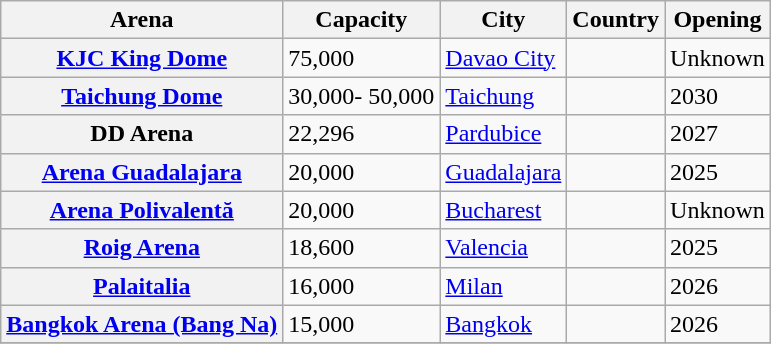<table class="wikitable sortable plainrowheaders">
<tr>
<th scope="col">Arena</th>
<th scope="col">Capacity</th>
<th scope="col">City</th>
<th scope="col">Country</th>
<th scope="col">Opening</th>
</tr>
<tr>
<th scope="row"><a href='#'>KJC King Dome</a></th>
<td>75,000</td>
<td><a href='#'>Davao City</a></td>
<td></td>
<td>Unknown</td>
</tr>
<tr>
<th scope="row"><a href='#'>Taichung Dome</a></th>
<td>30,000- 50,000</td>
<td><a href='#'>Taichung</a></td>
<td></td>
<td>2030</td>
</tr>
<tr>
<th scope="row">DD Arena</th>
<td>22,296</td>
<td><a href='#'>Pardubice</a></td>
<td></td>
<td>2027</td>
</tr>
<tr>
<th scope="row"><a href='#'>Arena Guadalajara</a></th>
<td>20,000</td>
<td><a href='#'>Guadalajara</a></td>
<td></td>
<td>2025</td>
</tr>
<tr>
<th scope="row"><a href='#'>Arena Polivalentă</a></th>
<td>20,000</td>
<td><a href='#'>Bucharest</a></td>
<td></td>
<td>Unknown</td>
</tr>
<tr>
<th scope="row"><a href='#'>Roig Arena</a></th>
<td>18,600</td>
<td><a href='#'>Valencia</a></td>
<td></td>
<td>2025</td>
</tr>
<tr>
<th scope="row"><a href='#'>Palaitalia</a></th>
<td>16,000</td>
<td><a href='#'>Milan</a></td>
<td></td>
<td>2026</td>
</tr>
<tr>
<th scope="row"><a href='#'>Bangkok Arena (Bang Na)</a></th>
<td>15,000</td>
<td><a href='#'>Bangkok</a></td>
<td></td>
<td>2026</td>
</tr>
<tr>
</tr>
</table>
